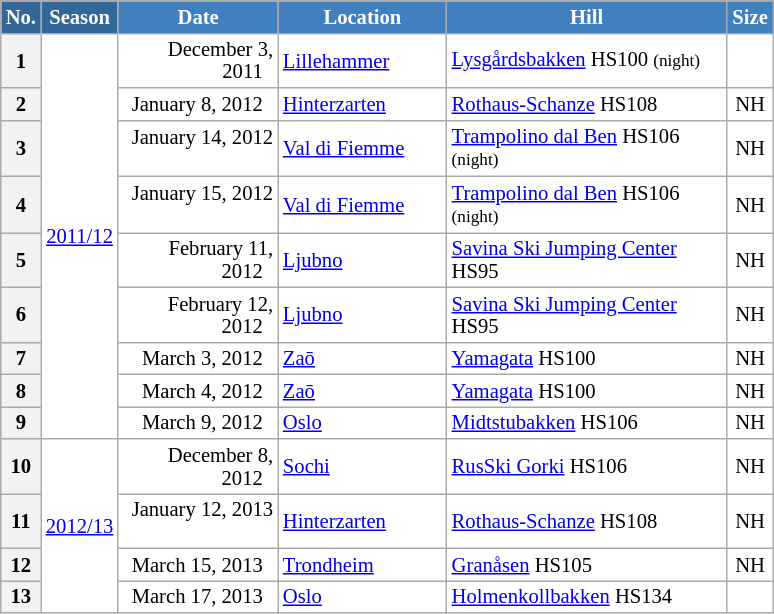<table class="wikitable sortable" style="font-size:86%; line-height:15px; text-align:left; border:grey solid 1px; border-collapse:collapse; background:#ffffff;">
<tr style="background:#efefef;">
<th style="background-color:#369; color:white; width:10px;">No.</th>
<th style="background-color:#369; color:white;  width:30px;">Season</th>
<th style="background-color:#4180be; color:white; width:100px;">Date</th>
<th style="background-color:#4180be; color:white; width:106px;">Location</th>
<th style="background-color:#4180be; color:white; width:180px;">Hill</th>
<th style="background-color:#4180be; color:white; width:25px;">Size</th>
</tr>
<tr>
<th scope=row style="text-align:center;">1</th>
<td rowspan=9 align=center><a href='#'>2011/12</a></td>
<td align=right>December 3, 2011  </td>
<td> <a href='#'>Lillehammer</a></td>
<td><a href='#'>Lysgårdsbakken</a> HS100 <small>(night)</small></td>
<td align=center></td>
</tr>
<tr>
<th scope=row style="text-align:center;">2</th>
<td align=right>January 8, 2012  </td>
<td> <a href='#'>Hinterzarten</a></td>
<td><a href='#'>Rothaus-Schanze</a> HS108</td>
<td align=center>NH</td>
</tr>
<tr>
<th scope=row style="text-align:center;">3</th>
<td align=right>January 14, 2012  </td>
<td> <a href='#'>Val di Fiemme</a></td>
<td><a href='#'>Trampolino dal Ben</a> HS106 <small>(night)</small></td>
<td align=center>NH</td>
</tr>
<tr>
<th scope=row style="text-align:center;">4</th>
<td align=right>January 15, 2012  </td>
<td> <a href='#'>Val di Fiemme</a></td>
<td><a href='#'>Trampolino dal Ben</a> HS106 <small>(night)</small></td>
<td align=center>NH</td>
</tr>
<tr>
<th scope=row style="text-align:center;">5</th>
<td align=right>February 11, 2012  </td>
<td> <a href='#'>Ljubno</a></td>
<td><a href='#'>Savina Ski Jumping Center</a> HS95</td>
<td align=center>NH</td>
</tr>
<tr>
<th scope=row style="text-align:center;">6</th>
<td align=right>February 12, 2012  </td>
<td> <a href='#'>Ljubno</a></td>
<td><a href='#'>Savina Ski Jumping Center</a> HS95</td>
<td align=center>NH</td>
</tr>
<tr>
<th scope=row style="text-align:center;">7</th>
<td align=right>March 3, 2012  </td>
<td> <a href='#'>Zaō</a></td>
<td><a href='#'>Yamagata</a> HS100</td>
<td align=center>NH</td>
</tr>
<tr>
<th scope=row style="text-align:center;">8</th>
<td align=right>March 4, 2012  </td>
<td> <a href='#'>Zaō</a></td>
<td><a href='#'>Yamagata</a> HS100</td>
<td align=center>NH</td>
</tr>
<tr>
<th scope=row style="text-align:center;">9</th>
<td align=right>March 9, 2012  </td>
<td> <a href='#'>Oslo</a></td>
<td><a href='#'>Midtstubakken</a> HS106</td>
<td align=center>NH</td>
</tr>
<tr>
<th scope=row style="text-align:center;">10</th>
<td rowspan=4 align=center><a href='#'>2012/13</a></td>
<td align=right>December 8, 2012  </td>
<td> <a href='#'>Sochi</a></td>
<td><a href='#'>RusSki Gorki</a> HS106</td>
<td align=center>NH</td>
</tr>
<tr>
<th scope=row style="text-align:center;">11</th>
<td align=right>January 12, 2013  </td>
<td> <a href='#'>Hinterzarten</a></td>
<td><a href='#'>Rothaus-Schanze</a> HS108</td>
<td align=center>NH</td>
</tr>
<tr>
<th scope=row style="text-align:center;">12</th>
<td align=right>March 15, 2013  </td>
<td> <a href='#'>Trondheim</a></td>
<td><a href='#'>Granåsen</a> HS105</td>
<td align=center>NH</td>
</tr>
<tr>
<th scope=row style="text-align:center;">13</th>
<td align=right>March 17, 2013  </td>
<td> <a href='#'>Oslo</a></td>
<td><a href='#'>Holmenkollbakken</a> HS134</td>
<td align=center></td>
</tr>
</table>
